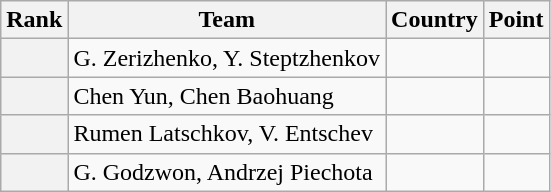<table class="wikitable sortable">
<tr>
<th>Rank</th>
<th>Team</th>
<th>Country</th>
<th>Point</th>
</tr>
<tr>
<th></th>
<td>G. Zerizhenko, Y. Steptzhenkov</td>
<td></td>
<td></td>
</tr>
<tr>
<th></th>
<td>Chen Yun, Chen Baohuang</td>
<td></td>
<td></td>
</tr>
<tr>
<th></th>
<td>Rumen Latschkov, V. Entschev</td>
<td></td>
<td></td>
</tr>
<tr>
<th></th>
<td>G. Godzwon, Andrzej Piechota</td>
<td></td>
<td></td>
</tr>
</table>
